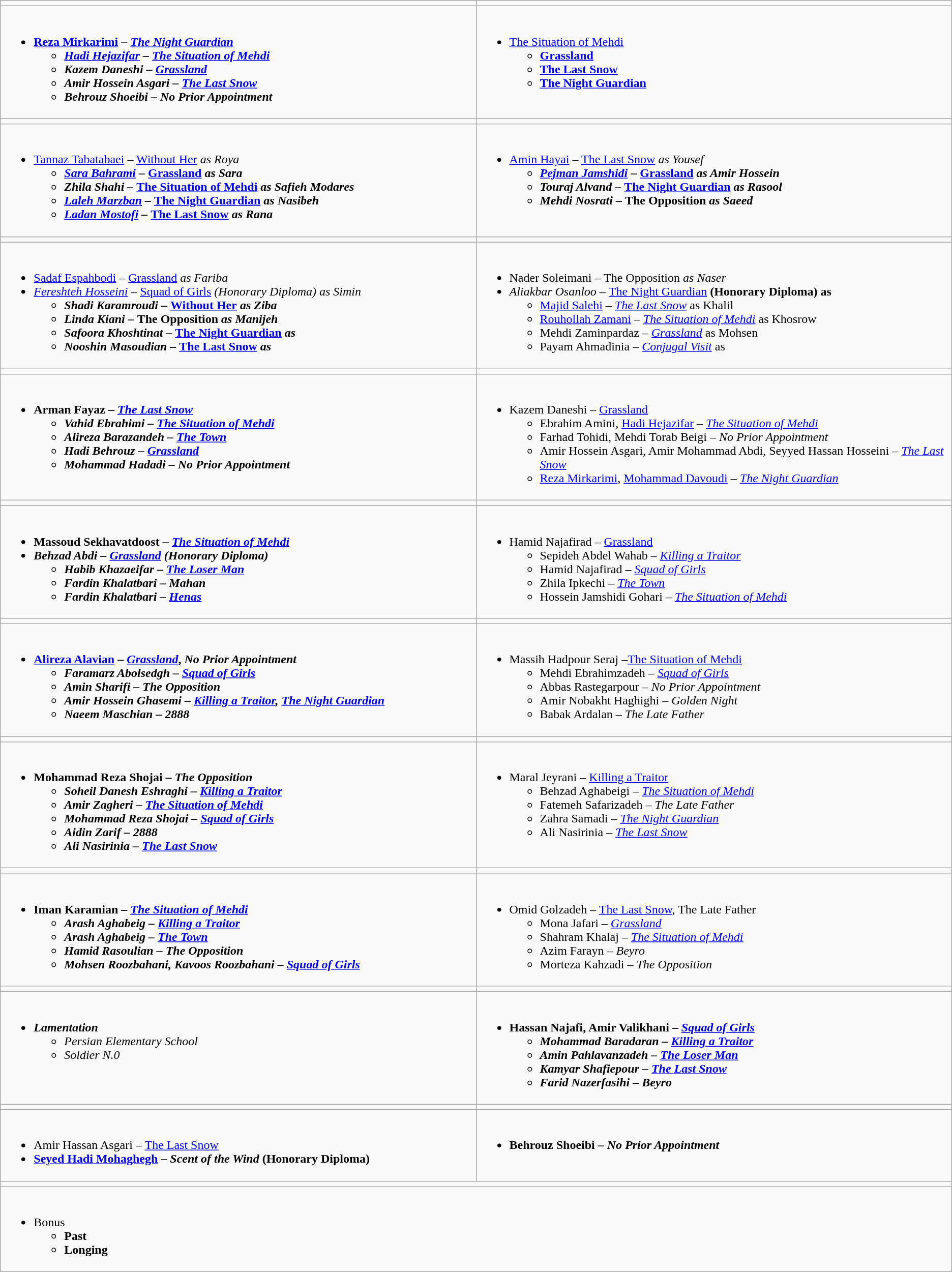<table class="wikitable">
<tr>
<td style="vertical-align:top; width:50%;"></td>
<td style="vertical-align:top; width:50%;"></td>
</tr>
<tr>
<td valign="top"><br><ul><li><strong><a href='#'>Reza Mirkarimi</a> – <em><a href='#'>The Night Guardian</a><strong><em><ul><li><a href='#'>Hadi Hejazifar</a> – </em><a href='#'>The Situation of Mehdi</a><em></li><li>Kazem Daneshi – </em><a href='#'>Grassland</a><em></li><li>Amir Hossein Asgari – </em><a href='#'>The Last Snow</a><em></li><li>Behrouz Shoeibi – </em>No Prior Appointment<em></li></ul></li></ul></td>
<td valign="top"><br><ul><li></em></strong><a href='#'>The Situation of Mehdi</a><strong><em><ul><li></em><a href='#'>Grassland</a><em></li><li></em><a href='#'>The Last Snow</a><em></li><li></em><a href='#'>The Night Guardian</a><em></li></ul></li></ul></td>
</tr>
<tr>
<td style="vertical-align:top; width:50%;"></td>
<td style="vertical-align:top; width:50%;"></td>
</tr>
<tr>
<td valign="top"><br><ul><li></strong><a href='#'>Tannaz Tabatabaei</a> – </em><a href='#'>Without Her</a><em> as Roya<strong><ul><li><a href='#'>Sara Bahrami</a> – </em><a href='#'>Grassland</a><em> as Sara</li><li>Zhila Shahi – </em><a href='#'>The Situation of Mehdi</a><em> as Safieh Modares</li><li><a href='#'>Laleh Marzban</a> – </em><a href='#'>The Night Guardian</a><em> as Nasibeh</li><li><a href='#'>Ladan Mostofi</a> – </em><a href='#'>The Last Snow</a><em> as Rana</li></ul></li></ul></td>
<td valign="top"><br><ul><li></strong><a href='#'>Amin Hayai</a> – </em><a href='#'>The Last Snow</a><em> as Yousef<strong><ul><li><a href='#'>Pejman Jamshidi</a> – </em><a href='#'>Grassland</a><em> as Amir Hossein</li><li>Touraj Alvand – </em><a href='#'>The Night Guardian</a><em> as Rasool</li><li>Mehdi Nosrati – </em>The Opposition<em> as Saeed</li></ul></li></ul></td>
</tr>
<tr>
<td style="vertical-align:top; width:50%;"></td>
<td style="vertical-align:top; width:50%;"></td>
</tr>
<tr>
<td valign="top"><br><ul><li></strong><a href='#'>Sadaf Espahbodi</a> – </em><a href='#'>Grassland</a><em> as Fariba<strong></li><li></strong><a href='#'>Fereshteh Hosseini</a> – </em><a href='#'>Squad of Girls</a><em> (Honorary Diploma) as Simin<strong><ul><li>Shadi Karamroudi – </em><a href='#'>Without Her</a><em> as Ziba</li><li>Linda Kiani – </em>The Opposition<em> as Manijeh</li><li>Safoora Khoshtinat – </em><a href='#'>The Night Guardian</a><em> as</li><li>Nooshin Masoudian – </em><a href='#'>The Last Snow</a><em> as</li></ul></li></ul></td>
<td valign="top"><br><ul><li></strong>Nader Soleimani – </em>The Opposition<em> as Naser<strong></li><li></strong>Aliakbar Osanloo – </em><a href='#'>The Night Guardian</a></em></strong> <strong>(Honorary Diploma) as</strong><ul><li><a href='#'>Majid Salehi</a> – <em><a href='#'>The Last Snow</a></em> as Khalil</li><li><a href='#'>Rouhollah Zamani</a> – <em><a href='#'>The Situation of Mehdi</a></em> as Khosrow</li><li>Mehdi Zaminpardaz – <em><a href='#'>Grassland</a></em> as Mohsen</li><li>Payam Ahmadinia – <em><a href='#'>Conjugal Visit</a></em> as</li></ul></li></ul></td>
</tr>
<tr>
<td style="vertical-align:top; width:50%;"></td>
<td style="vertical-align:top; width:50%;"></td>
</tr>
<tr>
<td valign="top"><br><ul><li><strong>Arman Fayaz – <em><a href='#'>The Last Snow</a><strong><em><ul><li>Vahid Ebrahimi – </em><a href='#'>The Situation of Mehdi</a><em></li><li>Alireza Barazandeh – <a href='#'></em>The Town<em></a></li><li>Hadi Behrouz – </em><a href='#'>Grassland</a><em></li><li>Mohammad Hadadi – </em>No Prior Appointment<em></li></ul></li></ul></td>
<td valign="top"><br><ul><li></strong>Kazem Daneshi – </em><a href='#'>Grassland</a></em></strong><ul><li>Ebrahim Amini, <a href='#'>Hadi Hejazifar</a> – <em><a href='#'>The Situation of Mehdi</a></em></li><li>Farhad Tohidi, Mehdi Torab Beigi – <em>No Prior Appointment</em></li><li>Amir Hossein Asgari, Amir Mohammad Abdi, Seyyed Hassan Hosseini – <em><a href='#'>The Last Snow</a></em></li><li><a href='#'>Reza Mirkarimi</a>, <a href='#'>Mohammad Davoudi</a> – <em><a href='#'>The Night Guardian</a></em></li></ul></li></ul></td>
</tr>
<tr>
<td style="vertical-align:top; width:50%;"></td>
<td style="vertical-align:top; width:50%;"></td>
</tr>
<tr>
<td valign="top"><br><ul><li><strong>Massoud Sekhavatdoost – <em><a href='#'>The Situation of Mehdi</a><strong><em></li><li></strong>Behzad Abdi – </em><a href='#'>Grassland</a><em> (Honorary Diploma)<strong><ul><li>Habib Khazaeifar – </em><a href='#'>The Loser Man</a><em></li><li>Fardin Khalatbari – </em>Mahan<em></li><li>Fardin Khalatbari – </em><a href='#'>Henas</a><em></li></ul></li></ul></td>
<td valign="top"><br><ul><li></strong>Hamid Najafirad – </em><a href='#'>Grassland</a></em></strong><ul><li>Sepideh Abdel Wahab – <em><a href='#'>Killing a Traitor</a></em></li><li>Hamid Najafirad – <em><a href='#'>Squad of Girls</a></em></li><li>Zhila Ipkechi – <em><a href='#'>The Town</a></em></li><li>Hossein Jamshidi Gohari – <em><a href='#'>The Situation of Mehdi</a></em></li></ul></li></ul></td>
</tr>
<tr>
<td style="vertical-align:top; width:50%;"></td>
<td style="vertical-align:top; width:50%;"></td>
</tr>
<tr>
<td valign="top"><br><ul><li><strong><a href='#'>Alireza Alavian</a> – <em><a href='#'>Grassland</a></em>, <em>No Prior Appointment<strong><em><ul><li>Faramarz Abolsedgh – </em><a href='#'>Squad of Girls</a><em></li><li>Amin Sharifi – </em>The Opposition<em></li><li>Amir Hossein Ghasemi – </em><a href='#'>Killing a Traitor</a>, <a href='#'>The Night Guardian</a><em></li><li>Naeem Maschian – </em>2888<em></li></ul></li></ul></td>
<td valign="top"><br><ul><li></strong>Massih Hadpour Seraj –</em><a href='#'>The Situation of Mehdi</a></em></strong><ul><li>Mehdi Ebrahimzadeh – <em><a href='#'>Squad of Girls</a></em></li><li>Abbas Rastegarpour – <em>No Prior Appointment</em></li><li>Amir Nobakht Haghighi – <em>Golden Night</em></li><li>Babak Ardalan – <em>The Late Father</em></li></ul></li></ul></td>
</tr>
<tr>
<td style="vertical-align:top; width:50%;"></td>
<td style="vertical-align:top; width:50%;"></td>
</tr>
<tr>
<td valign="top"><br><ul><li><strong>Mohammad Reza Shojai – <em>The Opposition<strong><em><ul><li>Soheil Danesh Eshraghi – </em><a href='#'>Killing a Traitor</a><em></li><li>Amir Zagheri – </em><a href='#'>The Situation of Mehdi</a><em></li><li>Mohammad Reza Shojai – </em><a href='#'>Squad of Girls</a><em></li><li>Aidin Zarif – </em>2888<em></li><li>Ali Nasirinia – </em><a href='#'>The Last Snow</a><em></li></ul></li></ul></td>
<td valign="top"><br><ul><li></strong>Maral Jeyrani – </em><a href='#'>Killing a Traitor</a></em></strong><ul><li>Behzad Aghabeigi – <em><a href='#'>The Situation of Mehdi</a></em></li><li>Fatemeh Safarizadeh – <em>The Late Father</em></li><li>Zahra Samadi – <em><a href='#'>The Night Guardian</a></em></li><li>Ali Nasirinia – <em><a href='#'>The Last Snow</a></em></li></ul></li></ul></td>
</tr>
<tr>
<td style="vertical-align:top; width:50%;"></td>
<td style="vertical-align:top; width:50%;"></td>
</tr>
<tr>
<td valign="top"><br><ul><li><strong>Iman Karamian – <em><a href='#'>The Situation of Mehdi</a><strong><em><ul><li>Arash Aghabeig – </em><a href='#'>Killing a Traitor</a><em></li><li>Arash Aghabeig – </em><a href='#'>The Town</a><em></li><li>Hamid Rasoulian – </em>The Opposition<em></li><li>Mohsen Roozbahani, Kavoos Roozbahani – </em><a href='#'>Squad of Girls</a><em></li></ul></li></ul></td>
<td valign="top"><br><ul><li></strong>Omid Golzadeh – </em><a href='#'>The Last Snow</a>, The Late Father</em></strong><ul><li>Mona Jafari – <em><a href='#'>Grassland</a></em></li><li>Shahram Khalaj – <em><a href='#'>The Situation of Mehdi</a></em></li><li>Azim Farayn – <em>Beyro</em></li><li>Morteza Kahzadi – <em>The Opposition</em></li></ul></li></ul></td>
</tr>
<tr>
<td style="vertical-align:top; width:50%;"></td>
<td style="vertical-align:top; width:50%;"></td>
</tr>
<tr>
<td valign="top"><br><ul><li><strong><em>Lamentation</em></strong><ul><li><em>Persian Elementary School</em></li><li><em>Soldier N.0</em></li></ul></li></ul></td>
<td valign="top"><br><ul><li><strong>Hassan Najafi, Amir Valikhani – <em><a href='#'>Squad of Girls</a><strong><em><ul><li>Mohammad Baradaran – </em><a href='#'>Killing a Traitor</a><em></li><li>Amin Pahlavanzadeh – </em><a href='#'>The Loser Man</a><em></li><li>Kamyar Shafiepour – </em><a href='#'>The Last Snow</a><em></li><li>Farid Nazerfasihi – </em>Beyro<em></li></ul></li></ul></td>
</tr>
<tr>
<td style="vertical-align:top; width:50%;"></td>
<td style="vertical-align:top; width:50%;"></td>
</tr>
<tr>
<td valign="top"><br><ul><li></strong>Amir Hassan Asgari – </em><a href='#'>The Last Snow</a></em></strong></li><li><strong><a href='#'>Seyed Hadi Mohaghegh</a> – <em>Scent of the Wind</em> (Honorary Diploma)</strong></li></ul></td>
<td valign="top"><br><ul><li><strong>Behrouz Shoeibi <em>– No Prior Appointment<strong><em></li></ul></td>
</tr>
<tr>
<td colspan="2" style="vertical-align:top; width:50%;"></td>
</tr>
<tr>
<td colspan="2"><br><ul><li></em></strong>Bonus<strong><em><ul><li></em>Past<em></li><li></em>Longing<em></li></ul></li></ul></td>
</tr>
</table>
